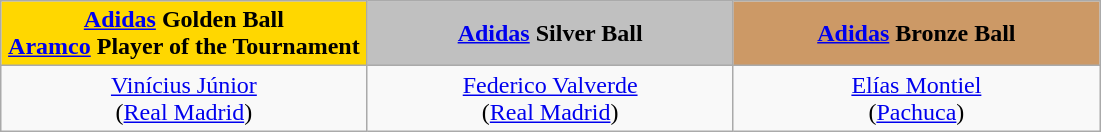<table class="wikitable" style="text-align:center">
<tr>
<th style="background:gold; width:33%"><a href='#'>Adidas</a> Golden Ball<br><a href='#'>Aramco</a> Player of the Tournament</th>
<th style="background:silver; width:33%"><a href='#'>Adidas</a> Silver Ball</th>
<th style="background:#CC9966; width:33%"><a href='#'>Adidas</a> Bronze Ball</th>
</tr>
<tr>
<td> <a href='#'>Vinícius Júnior</a><br>(<a href='#'>Real Madrid</a>)</td>
<td> <a href='#'>Federico Valverde</a><br>(<a href='#'>Real Madrid</a>)</td>
<td> <a href='#'>Elías Montiel</a><br>(<a href='#'>Pachuca</a>)</td>
</tr>
</table>
